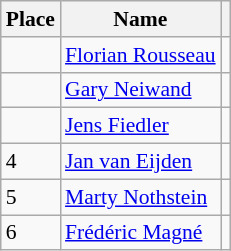<table class="wikitable sortable" style="font-size:90%;">
<tr>
<th>Place</th>
<th>Name</th>
<th Nation></th>
</tr>
<tr>
<td></td>
<td><a href='#'>Florian Rousseau</a></td>
<td></td>
</tr>
<tr>
<td></td>
<td><a href='#'>Gary Neiwand</a></td>
<td></td>
</tr>
<tr>
<td></td>
<td><a href='#'>Jens Fiedler</a></td>
<td></td>
</tr>
<tr>
<td>4</td>
<td><a href='#'>Jan van Eijden</a></td>
<td></td>
</tr>
<tr>
<td>5</td>
<td><a href='#'>Marty Nothstein</a></td>
<td></td>
</tr>
<tr>
<td>6</td>
<td><a href='#'>Frédéric Magné</a></td>
<td></td>
</tr>
</table>
